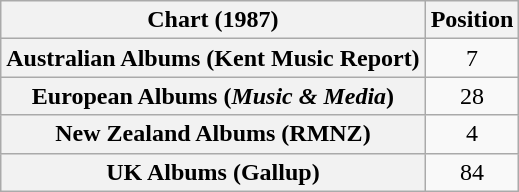<table class="wikitable sortable plainrowheaders" style="text-align:center">
<tr>
<th scope="col">Chart (1987)</th>
<th scope="col">Position</th>
</tr>
<tr>
<th scope="row">Australian Albums (Kent Music Report)</th>
<td>7</td>
</tr>
<tr>
<th scope="row">European Albums (<em>Music & Media</em>)</th>
<td>28</td>
</tr>
<tr>
<th scope="row">New Zealand Albums (RMNZ)</th>
<td>4</td>
</tr>
<tr>
<th scope="row">UK Albums (Gallup)</th>
<td>84</td>
</tr>
</table>
